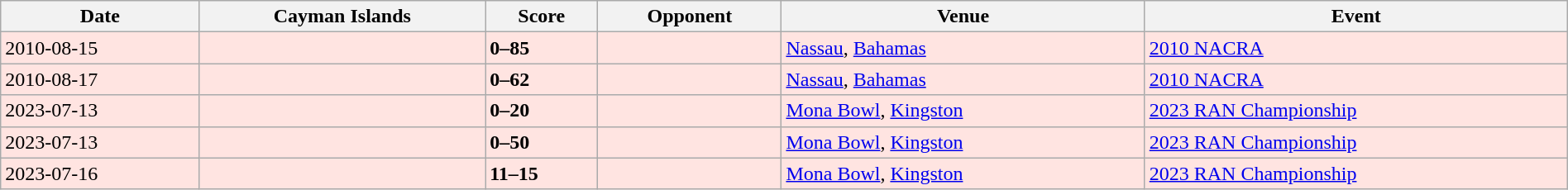<table class="wikitable sortable" style="width:100%">
<tr>
<th>Date</th>
<th>Cayman Islands</th>
<th>Score</th>
<th>Opponent</th>
<th>Venue</th>
<th>Event</th>
</tr>
<tr bgcolor=FFE4E1>
<td>2010-08-15</td>
<td></td>
<td><strong>0–85</strong></td>
<td></td>
<td><a href='#'>Nassau</a>, <a href='#'>Bahamas</a></td>
<td><a href='#'>2010 NACRA</a></td>
</tr>
<tr bgcolor=FFE4E1>
<td>2010-08-17</td>
<td></td>
<td><strong>0–62</strong></td>
<td></td>
<td><a href='#'>Nassau</a>, <a href='#'>Bahamas</a></td>
<td><a href='#'>2010 NACRA</a></td>
</tr>
<tr bgcolor="FFE4E1">
<td>2023-07-13</td>
<td></td>
<td><strong>0–20</strong></td>
<td></td>
<td><a href='#'>Mona Bowl</a>, <a href='#'>Kingston</a></td>
<td><a href='#'>2023 RAN Championship</a></td>
</tr>
<tr bgcolor=FFE4E1>
<td>2023-07-13</td>
<td></td>
<td><strong>0–50</strong></td>
<td></td>
<td><a href='#'>Mona Bowl</a>, <a href='#'>Kingston</a></td>
<td><a href='#'>2023 RAN Championship</a></td>
</tr>
<tr bgcolor="FFE4E1">
<td>2023-07-16</td>
<td></td>
<td><strong>11–15</strong></td>
<td></td>
<td><a href='#'>Mona Bowl</a>, <a href='#'>Kingston</a></td>
<td><a href='#'>2023 RAN Championship</a></td>
</tr>
</table>
